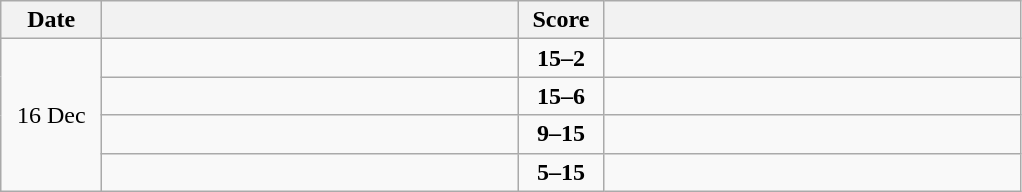<table class="wikitable" style="text-align: center;">
<tr>
<th width="60">Date</th>
<th align="right" width="270"></th>
<th width="50">Score</th>
<th align="left" width="270"></th>
</tr>
<tr>
<td rowspan=4>16 Dec</td>
<td align=left><strong></strong></td>
<td align=center><strong>15–2</strong></td>
<td align=left></td>
</tr>
<tr>
<td align=left><strong></strong></td>
<td align=center><strong>15–6</strong></td>
<td align=left></td>
</tr>
<tr>
<td align=left></td>
<td align=center><strong>9–15</strong></td>
<td align=left><strong></strong></td>
</tr>
<tr>
<td align=left></td>
<td align=center><strong>5–15</strong></td>
<td align=left><strong></strong></td>
</tr>
</table>
